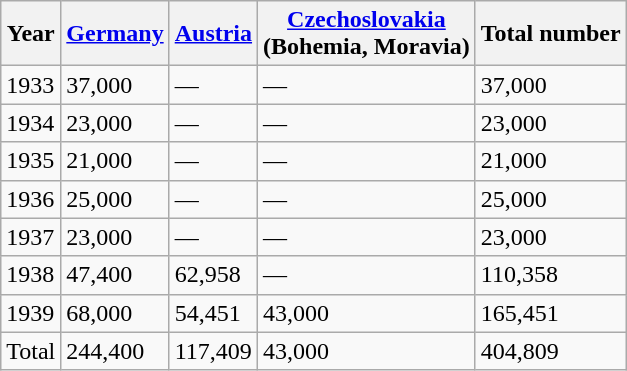<table class="wikitable">
<tr>
<th>Year</th>
<th><a href='#'>Germany</a></th>
<th><a href='#'>Austria</a></th>
<th><a href='#'>Czechoslovakia</a><br>(Bohemia, Moravia)</th>
<th>Total number</th>
</tr>
<tr>
<td>1933</td>
<td>37,000</td>
<td>—</td>
<td>—</td>
<td>37,000</td>
</tr>
<tr>
<td>1934</td>
<td>23,000</td>
<td>—</td>
<td>—</td>
<td>23,000</td>
</tr>
<tr>
<td>1935</td>
<td>21,000</td>
<td>—</td>
<td>—</td>
<td>21,000</td>
</tr>
<tr>
<td>1936</td>
<td>25,000</td>
<td>—</td>
<td>—</td>
<td>25,000</td>
</tr>
<tr>
<td>1937</td>
<td>23,000</td>
<td>—</td>
<td>—</td>
<td>23,000</td>
</tr>
<tr>
<td>1938</td>
<td>47,400</td>
<td>62,958</td>
<td>—</td>
<td>110,358</td>
</tr>
<tr>
<td>1939</td>
<td>68,000</td>
<td>54,451</td>
<td>43,000</td>
<td>165,451</td>
</tr>
<tr>
<td>Total</td>
<td>244,400</td>
<td>117,409</td>
<td>43,000</td>
<td>404,809</td>
</tr>
</table>
